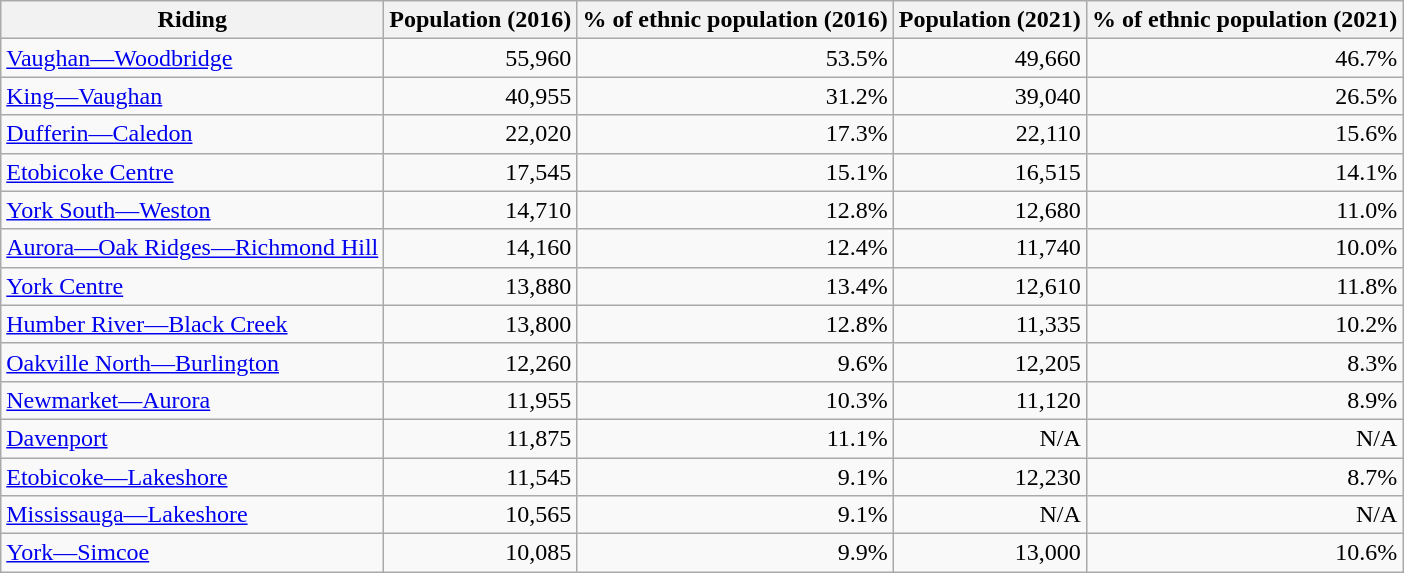<table class="wikitable sortable">
<tr>
<th>Riding</th>
<th>Population (2016)</th>
<th>% of ethnic population (2016)</th>
<th>Population (2021)</th>
<th>% of ethnic population (2021)</th>
</tr>
<tr>
<td><a href='#'>Vaughan—Woodbridge</a></td>
<td align="right">55,960</td>
<td align="right">53.5%</td>
<td align="right">49,660</td>
<td align="right">46.7%</td>
</tr>
<tr>
<td><a href='#'>King—Vaughan</a></td>
<td align="right">40,955</td>
<td align="right">31.2%</td>
<td align="right">39,040</td>
<td align="right">26.5%</td>
</tr>
<tr>
<td><a href='#'>Dufferin—Caledon</a></td>
<td align="right">22,020</td>
<td align="right">17.3%</td>
<td align="right">22,110</td>
<td align="right">15.6%</td>
</tr>
<tr>
<td><a href='#'>Etobicoke Centre</a></td>
<td align="right">17,545</td>
<td align="right">15.1%</td>
<td align="right">16,515</td>
<td align="right">14.1%</td>
</tr>
<tr>
<td><a href='#'>York South—Weston</a></td>
<td align="right">14,710</td>
<td align="right">12.8%</td>
<td align="right">12,680</td>
<td align="right">11.0%</td>
</tr>
<tr>
<td><a href='#'>Aurora—Oak Ridges—Richmond Hill</a></td>
<td align="right">14,160</td>
<td align="right">12.4%</td>
<td align="right">11,740</td>
<td align="right">10.0%</td>
</tr>
<tr>
<td><a href='#'>York Centre</a></td>
<td align="right">13,880</td>
<td align="right">13.4%</td>
<td align="right">12,610</td>
<td align="right">11.8%</td>
</tr>
<tr>
<td><a href='#'>Humber River—Black Creek</a></td>
<td align="right">13,800</td>
<td align="right">12.8%</td>
<td align="right">11,335</td>
<td align="right">10.2%</td>
</tr>
<tr>
<td><a href='#'>Oakville North—Burlington</a></td>
<td align="right">12,260</td>
<td align="right">9.6%</td>
<td align="right">12,205</td>
<td align="right">8.3%</td>
</tr>
<tr>
<td><a href='#'>Newmarket—Aurora</a></td>
<td align="right">11,955</td>
<td align="right">10.3%</td>
<td align="right">11,120</td>
<td align="right">8.9%</td>
</tr>
<tr>
<td><a href='#'>Davenport</a></td>
<td align="right">11,875</td>
<td align="right">11.1%</td>
<td align="right">N/A</td>
<td align="right">N/A</td>
</tr>
<tr>
<td><a href='#'>Etobicoke—Lakeshore</a></td>
<td align="right">11,545</td>
<td align="right">9.1%</td>
<td align="right">12,230</td>
<td align="right">8.7%</td>
</tr>
<tr>
<td><a href='#'>Mississauga—Lakeshore</a></td>
<td align="right">10,565</td>
<td align="right">9.1%</td>
<td align="right">N/A</td>
<td align="right">N/A</td>
</tr>
<tr>
<td><a href='#'>York—Simcoe</a></td>
<td align="right">10,085</td>
<td align="right">9.9%</td>
<td align="right">13,000</td>
<td align="right">10.6%</td>
</tr>
</table>
